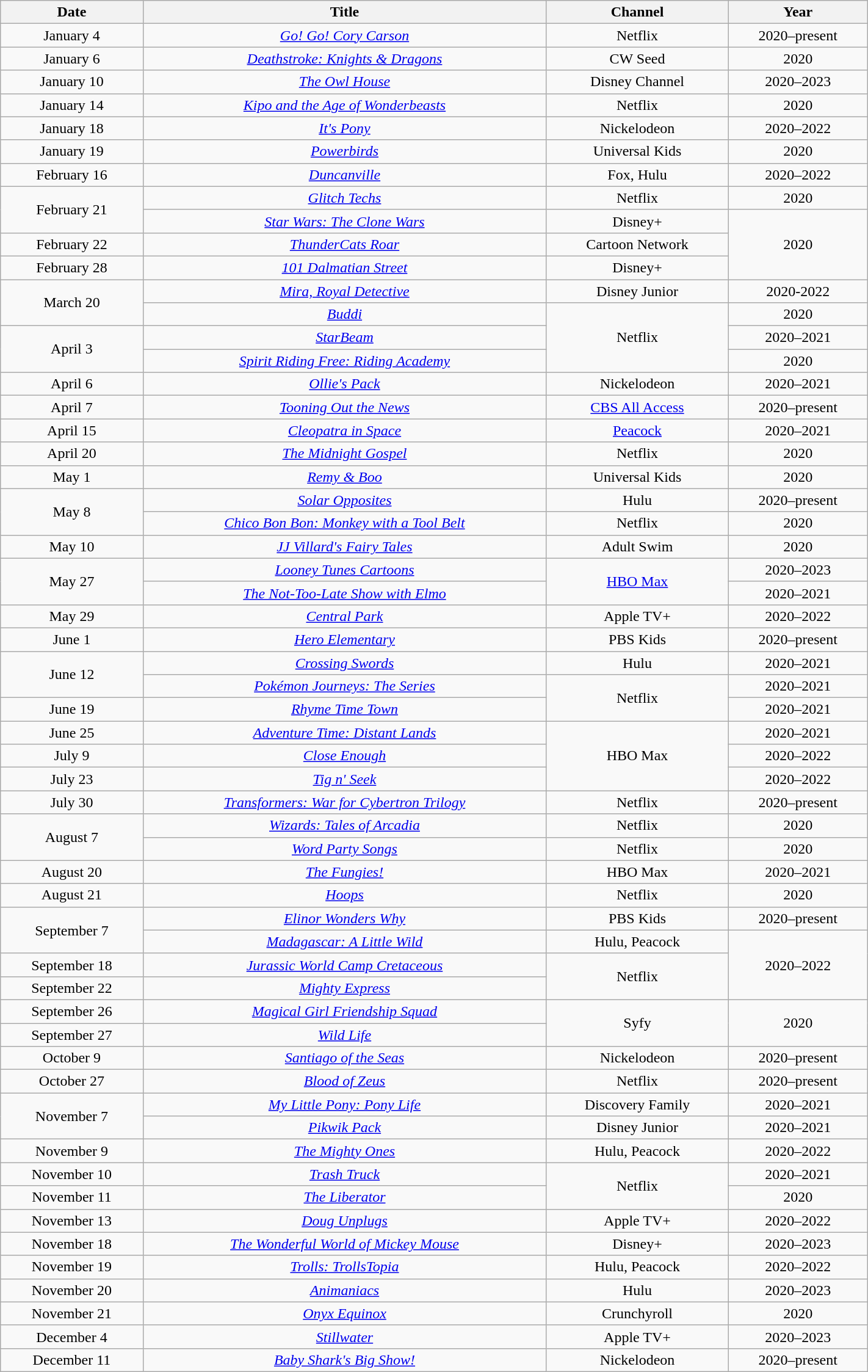<table class="wikitable sortable" style="text-align: center" width="75%">
<tr>
<th scope="col">Date</th>
<th scope="col">Title</th>
<th scope="col">Channel</th>
<th scope="col">Year</th>
</tr>
<tr>
<td>January 4</td>
<td><em><a href='#'>Go! Go! Cory Carson</a></em></td>
<td>Netflix</td>
<td>2020–present</td>
</tr>
<tr>
<td>January 6</td>
<td><em><a href='#'>Deathstroke: Knights & Dragons</a></em></td>
<td>CW Seed</td>
<td>2020</td>
</tr>
<tr>
<td>January 10</td>
<td><em><a href='#'>The Owl House</a></em></td>
<td>Disney Channel</td>
<td>2020–2023</td>
</tr>
<tr>
<td>January 14</td>
<td><em><a href='#'>Kipo and the Age of Wonderbeasts</a></em></td>
<td>Netflix</td>
<td>2020</td>
</tr>
<tr>
<td>January 18</td>
<td><em><a href='#'>It's Pony</a></em></td>
<td>Nickelodeon</td>
<td>2020–2022</td>
</tr>
<tr>
<td>January 19</td>
<td><em><a href='#'>Powerbirds</a></em></td>
<td>Universal Kids</td>
<td>2020</td>
</tr>
<tr>
<td>February 16</td>
<td><em><a href='#'>Duncanville</a></em></td>
<td>Fox, Hulu</td>
<td>2020–2022</td>
</tr>
<tr>
<td rowspan=2>February 21</td>
<td><em><a href='#'>Glitch Techs</a></em></td>
<td>Netflix</td>
<td>2020</td>
</tr>
<tr>
<td><em><a href='#'>Star Wars: The Clone Wars</a></em></td>
<td>Disney+</td>
<td rowspan=3>2020</td>
</tr>
<tr>
<td>February 22</td>
<td><em><a href='#'>ThunderCats Roar</a></em></td>
<td>Cartoon Network</td>
</tr>
<tr>
<td>February 28</td>
<td><em><a href='#'>101 Dalmatian Street</a></em></td>
<td>Disney+</td>
</tr>
<tr>
<td rowspan=2>March 20</td>
<td><em><a href='#'>Mira, Royal Detective</a></em></td>
<td>Disney Junior</td>
<td>2020-2022</td>
</tr>
<tr>
<td><em><a href='#'>Buddi</a></em></td>
<td rowspan="3">Netflix</td>
<td>2020</td>
</tr>
<tr>
<td rowspan=2>April 3</td>
<td><em><a href='#'>StarBeam</a></em></td>
<td>2020–2021</td>
</tr>
<tr>
<td><em><a href='#'>Spirit Riding Free: Riding Academy</a></em></td>
<td>2020</td>
</tr>
<tr>
<td>April 6</td>
<td><em><a href='#'>Ollie's Pack</a></em></td>
<td>Nickelodeon</td>
<td>2020–2021</td>
</tr>
<tr>
<td>April 7</td>
<td><em><a href='#'>Tooning Out the News</a></em></td>
<td><a href='#'>CBS All Access</a></td>
<td>2020–present</td>
</tr>
<tr>
<td>April 15</td>
<td><em><a href='#'>Cleopatra in Space</a></em></td>
<td><a href='#'>Peacock</a></td>
<td>2020–2021</td>
</tr>
<tr>
<td>April 20</td>
<td><em><a href='#'>The Midnight Gospel</a></em></td>
<td>Netflix</td>
<td>2020</td>
</tr>
<tr>
<td>May 1</td>
<td><em><a href='#'>Remy & Boo</a></em></td>
<td>Universal Kids</td>
<td>2020</td>
</tr>
<tr>
<td rowspan=2>May 8</td>
<td><em><a href='#'>Solar Opposites</a></em></td>
<td>Hulu</td>
<td>2020–present</td>
</tr>
<tr>
<td><em><a href='#'>Chico Bon Bon: Monkey with a Tool Belt</a></em></td>
<td>Netflix</td>
<td>2020</td>
</tr>
<tr>
<td>May 10</td>
<td><em><a href='#'>JJ Villard's Fairy Tales</a></em></td>
<td>Adult Swim</td>
<td>2020</td>
</tr>
<tr>
<td rowspan=2>May 27</td>
<td><em><a href='#'>Looney Tunes Cartoons</a></em></td>
<td rowspan=2><a href='#'>HBO Max</a></td>
<td>2020–2023</td>
</tr>
<tr>
<td><em><a href='#'>The Not-Too-Late Show with Elmo</a></em></td>
<td>2020–2021</td>
</tr>
<tr>
<td>May 29</td>
<td><em><a href='#'>Central Park</a></em></td>
<td>Apple TV+</td>
<td>2020–2022</td>
</tr>
<tr>
<td>June 1</td>
<td><em><a href='#'>Hero Elementary</a></em></td>
<td>PBS Kids</td>
<td>2020–present</td>
</tr>
<tr>
<td rowspan="2">June 12</td>
<td><em><a href='#'>Crossing Swords</a></em></td>
<td>Hulu</td>
<td>2020–2021</td>
</tr>
<tr>
<td><em><a href='#'>Pokémon Journeys: The Series</a></em></td>
<td rowspan="2">Netflix</td>
<td>2020–2021</td>
</tr>
<tr>
<td>June 19</td>
<td><em><a href='#'>Rhyme Time Town</a></em></td>
<td>2020–2021</td>
</tr>
<tr>
<td>June 25</td>
<td><em><a href='#'>Adventure Time: Distant Lands</a></em></td>
<td rowspan="3">HBO Max</td>
<td>2020–2021</td>
</tr>
<tr>
<td>July 9</td>
<td><em><a href='#'>Close Enough</a></em></td>
<td>2020–2022</td>
</tr>
<tr>
<td>July 23</td>
<td><em><a href='#'>Tig n' Seek</a></em></td>
<td>2020–2022</td>
</tr>
<tr>
<td>July 30</td>
<td><em><a href='#'>Transformers: War for Cybertron Trilogy</a></em></td>
<td>Netflix</td>
<td>2020–present</td>
</tr>
<tr>
<td rowspan="2">August 7</td>
<td><em><a href='#'>Wizards: Tales of Arcadia</a></em></td>
<td>Netflix</td>
<td>2020</td>
</tr>
<tr>
<td><em><a href='#'>Word Party Songs</a></em></td>
<td>Netflix</td>
<td>2020</td>
</tr>
<tr>
<td>August 20</td>
<td><em><a href='#'>The Fungies!</a></em></td>
<td>HBO Max</td>
<td>2020–2021</td>
</tr>
<tr>
<td>August 21</td>
<td><em><a href='#'>Hoops</a></em></td>
<td>Netflix</td>
<td>2020</td>
</tr>
<tr>
<td rowspan="2">September 7</td>
<td><em><a href='#'>Elinor Wonders Why</a></em></td>
<td>PBS Kids</td>
<td>2020–present</td>
</tr>
<tr>
<td><em><a href='#'>Madagascar: A Little Wild</a></em></td>
<td>Hulu, Peacock</td>
<td rowspan=3>2020–2022</td>
</tr>
<tr>
<td>September 18</td>
<td><em><a href='#'>Jurassic World Camp Cretaceous</a></em></td>
<td rowspan="2">Netflix</td>
</tr>
<tr>
<td>September 22</td>
<td><em><a href='#'>Mighty Express</a></em></td>
</tr>
<tr>
<td>September 26</td>
<td><em><a href='#'>Magical Girl Friendship Squad</a></em></td>
<td rowspan="2">Syfy</td>
<td rowspan=2>2020</td>
</tr>
<tr>
<td>September 27</td>
<td><em><a href='#'>Wild Life</a></em></td>
</tr>
<tr>
<td>October 9</td>
<td><em><a href='#'>Santiago of the Seas</a></em></td>
<td>Nickelodeon</td>
<td>2020–present</td>
</tr>
<tr>
<td>October 27</td>
<td><em><a href='#'>Blood of Zeus</a></em></td>
<td>Netflix</td>
<td>2020–present</td>
</tr>
<tr>
<td rowspan=2>November 7</td>
<td><em><a href='#'>My Little Pony: Pony Life</a></em></td>
<td>Discovery Family</td>
<td>2020–2021</td>
</tr>
<tr>
<td><em><a href='#'>Pikwik Pack</a></em></td>
<td>Disney Junior</td>
<td>2020–2021</td>
</tr>
<tr>
<td>November 9</td>
<td><em><a href='#'>The Mighty Ones</a></em></td>
<td>Hulu, Peacock</td>
<td>2020–2022</td>
</tr>
<tr>
<td>November 10</td>
<td><em><a href='#'>Trash Truck</a></em></td>
<td rowspan="2">Netflix</td>
<td>2020–2021</td>
</tr>
<tr>
<td>November 11</td>
<td><em><a href='#'>The Liberator</a></em></td>
<td>2020</td>
</tr>
<tr>
<td>November 13</td>
<td><em><a href='#'>Doug Unplugs</a></em></td>
<td>Apple TV+</td>
<td>2020–2022</td>
</tr>
<tr>
<td>November 18</td>
<td><em><a href='#'>The Wonderful World of Mickey Mouse</a></em></td>
<td>Disney+</td>
<td>2020–2023</td>
</tr>
<tr>
<td>November 19</td>
<td><em><a href='#'>Trolls: TrollsTopia</a></em></td>
<td>Hulu, Peacock</td>
<td>2020–2022</td>
</tr>
<tr>
<td>November 20</td>
<td><em><a href='#'>Animaniacs</a></em></td>
<td>Hulu</td>
<td>2020–2023</td>
</tr>
<tr>
<td>November 21</td>
<td><em><a href='#'>Onyx Equinox</a></em></td>
<td>Crunchyroll</td>
<td>2020</td>
</tr>
<tr>
<td>December 4</td>
<td><em><a href='#'>Stillwater</a></em></td>
<td>Apple TV+</td>
<td>2020–2023</td>
</tr>
<tr>
<td>December 11</td>
<td><em><a href='#'>Baby Shark's Big Show!</a></em></td>
<td>Nickelodeon</td>
<td>2020–present</td>
</tr>
</table>
